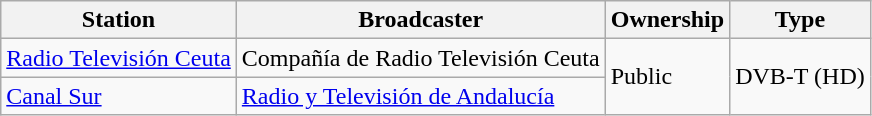<table class="wikitable">
<tr>
<th>Station</th>
<th>Broadcaster</th>
<th>Ownership</th>
<th>Type</th>
</tr>
<tr>
<td><a href='#'>Radio Televisión Ceuta</a></td>
<td>Compañía de Radio Televisión Ceuta</td>
<td rowspan="2">Public</td>
<td rowspan="2">DVB-T (HD)</td>
</tr>
<tr>
<td><a href='#'>Canal Sur</a></td>
<td><a href='#'>Radio y Televisión de Andalucía</a></td>
</tr>
</table>
